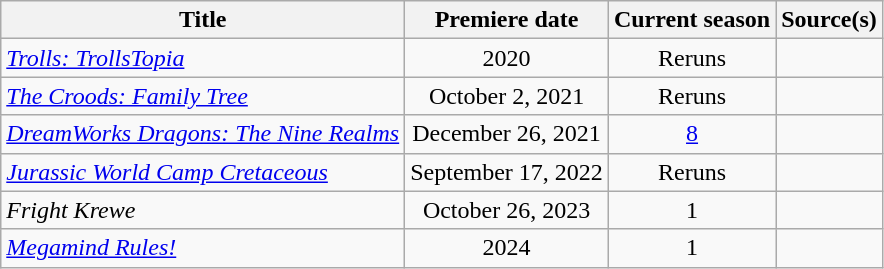<table class="wikitable plainrowheaders sortable" style="text-align:center;">
<tr>
<th scope="col">Title</th>
<th scope="col">Premiere date</th>
<th scope="col">Current season</th>
<th class="unsortable">Source(s)</th>
</tr>
<tr>
<td scope="row" style="text-align:left;"><em><a href='#'>Trolls: TrollsTopia</a></em></td>
<td>2020</td>
<td>Reruns</td>
<td></td>
</tr>
<tr>
<td scope="row" style="text-align:left;"><em><a href='#'>The Croods: Family Tree</a></em></td>
<td>October 2, 2021</td>
<td>Reruns</td>
<td></td>
</tr>
<tr>
<td scope="row" style="text-align:left;"><em><a href='#'>DreamWorks Dragons: The Nine Realms</a></em></td>
<td>December 26, 2021</td>
<td><a href='#'>8</a></td>
<td></td>
</tr>
<tr>
<td scope="row" style="text-align:left;"><em><a href='#'>Jurassic World Camp Cretaceous</a></em></td>
<td>September 17, 2022</td>
<td>Reruns</td>
<td></td>
</tr>
<tr>
<td scope="row" style="text-align:left;"><em>Fright Krewe</em></td>
<td>October 26, 2023</td>
<td>1</td>
<td></td>
</tr>
<tr>
<td scope="row" style="text-align:left;"><em><a href='#'>Megamind Rules!</a></em></td>
<td>2024</td>
<td>1</td>
<td></td>
</tr>
</table>
